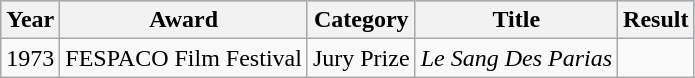<table class="wikitable">
<tr style="background:#b0c4de; text-align:center;">
<th>Year</th>
<th>Award</th>
<th>Category</th>
<th>Title</th>
<th>Result</th>
</tr>
<tr>
<td rowspan="3">1973</td>
<td>FESPACO Film Festival</td>
<td>Jury Prize</td>
<td><em>Le Sang Des Parias</em></td>
<td></td>
</tr>
</table>
